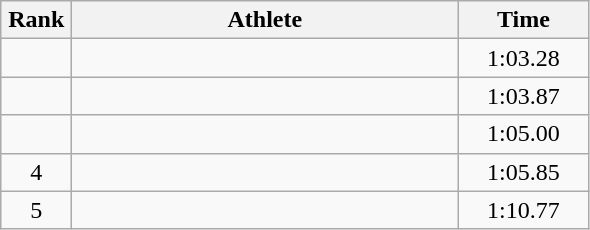<table class=wikitable style="text-align:center">
<tr>
<th width=40>Rank</th>
<th width=250>Athlete</th>
<th width=80>Time</th>
</tr>
<tr>
<td></td>
<td align=left></td>
<td>1:03.28</td>
</tr>
<tr>
<td></td>
<td align=left></td>
<td>1:03.87</td>
</tr>
<tr>
<td></td>
<td align=left></td>
<td>1:05.00</td>
</tr>
<tr>
<td>4</td>
<td align=left></td>
<td>1:05.85</td>
</tr>
<tr>
<td>5</td>
<td align=left></td>
<td>1:10.77</td>
</tr>
</table>
